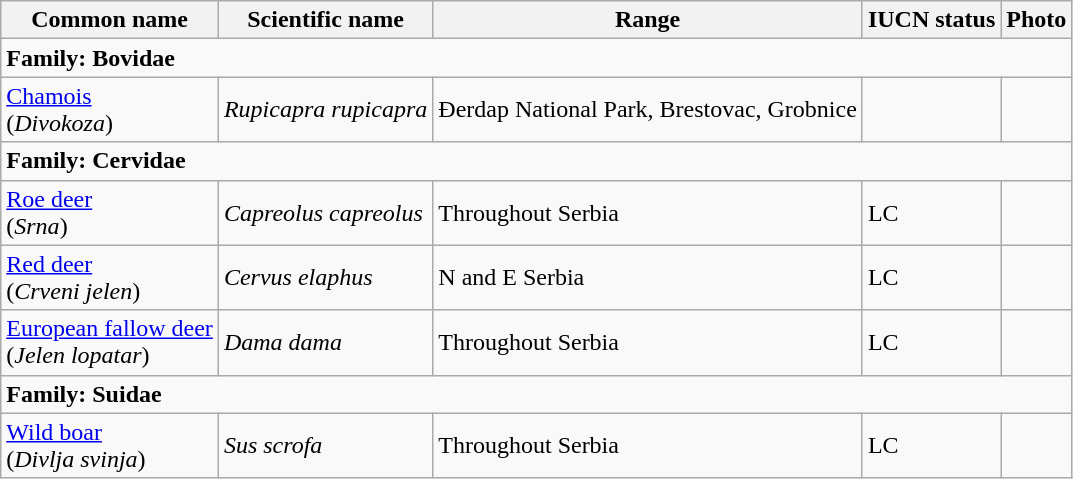<table class="wikitable">
<tr>
<th>Common name</th>
<th>Scientific name</th>
<th>Range</th>
<th>IUCN status</th>
<th>Photo</th>
</tr>
<tr>
<td colspan="5"><strong>Family: Bovidae</strong></td>
</tr>
<tr>
<td><a href='#'>Chamois</a><br>(<em>Divokoza</em>)</td>
<td><em>Rupicapra rupicapra</em></td>
<td>Đerdap National Park, Brestovac, Grobnice</td>
<td></td>
<td></td>
</tr>
<tr>
<td colspan="5"><strong>Family: Cervidae</strong></td>
</tr>
<tr>
<td><a href='#'>Roe deer</a><br>(<em>Srna</em>)</td>
<td><em>Capreolus capreolus</em></td>
<td>Throughout Serbia</td>
<td>LC</td>
<td></td>
</tr>
<tr>
<td><a href='#'>Red deer</a><br>(<em>Crveni jelen</em>)</td>
<td><em>Cervus elaphus</em></td>
<td>N and E Serbia</td>
<td>LC</td>
<td></td>
</tr>
<tr>
<td><a href='#'>European fallow deer</a><br>(<em>Jelen lopatar</em>)</td>
<td><em>Dama dama</em></td>
<td>Throughout Serbia</td>
<td>LC</td>
<td></td>
</tr>
<tr>
<td colspan="5"><strong>Family: Suidae</strong></td>
</tr>
<tr>
<td><a href='#'>Wild boar</a><br>(<em>Divlja svinja</em>)</td>
<td><em>Sus scrofa</em></td>
<td>Throughout Serbia</td>
<td>LC</td>
<td></td>
</tr>
</table>
